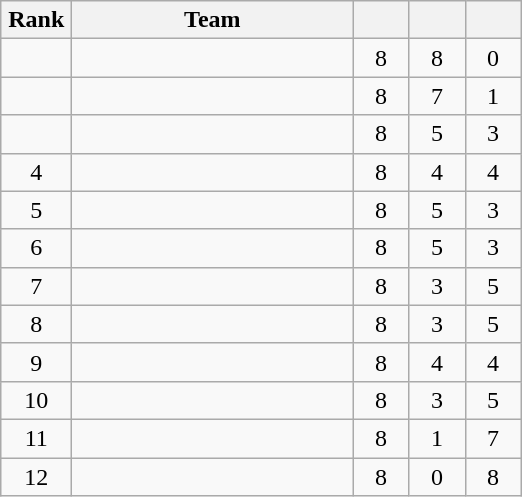<table class="wikitable" style="text-align: center;">
<tr>
<th width=40>Rank</th>
<th width=180>Team</th>
<th width=30></th>
<th width=30></th>
<th width=30></th>
</tr>
<tr>
<td></td>
<td align=left></td>
<td>8</td>
<td>8</td>
<td>0</td>
</tr>
<tr>
<td></td>
<td align=left></td>
<td>8</td>
<td>7</td>
<td>1</td>
</tr>
<tr>
<td></td>
<td align=left></td>
<td>8</td>
<td>5</td>
<td>3</td>
</tr>
<tr>
<td>4</td>
<td align=left></td>
<td>8</td>
<td>4</td>
<td>4</td>
</tr>
<tr>
<td>5</td>
<td align=left></td>
<td>8</td>
<td>5</td>
<td>3</td>
</tr>
<tr>
<td>6</td>
<td align=left></td>
<td>8</td>
<td>5</td>
<td>3</td>
</tr>
<tr>
<td>7</td>
<td align=left></td>
<td>8</td>
<td>3</td>
<td>5</td>
</tr>
<tr>
<td>8</td>
<td align=left></td>
<td>8</td>
<td>3</td>
<td>5</td>
</tr>
<tr>
<td>9</td>
<td align=left></td>
<td>8</td>
<td>4</td>
<td>4</td>
</tr>
<tr>
<td>10</td>
<td align=left></td>
<td>8</td>
<td>3</td>
<td>5</td>
</tr>
<tr>
<td>11</td>
<td align=left></td>
<td>8</td>
<td>1</td>
<td>7</td>
</tr>
<tr>
<td>12</td>
<td align=left></td>
<td>8</td>
<td>0</td>
<td>8</td>
</tr>
</table>
